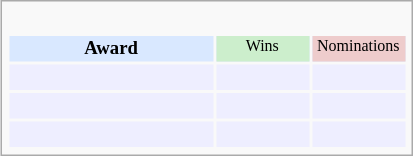<table class="infobox" style="width: 22em; text-align: left; font-size: 78%; vertical-align: middle;">
<tr>
<td colspan="3" style="text-align:center;"> <br> </td>
</tr>
<tr style="background:#d9e8ff; text-align:center;">
<th style="vertical-align: middle;">Award</th>
<td style="background:#cec; font-size:8pt; width:60px;">Wins</td>
<td style="background:#ecc; font-size:8pt; width:60px;">Nominations</td>
</tr>
<tr style="background:#eef;">
<td style="text-align:center;"><br></td>
<td></td>
<td></td>
</tr>
<tr style="background:#eef;">
<td style="text-align:center;"><br></td>
<td></td>
<td></td>
</tr>
<tr style="background:#eef;">
<td style="text-align:center;"><br></td>
<td></td>
<td></td>
</tr>
</table>
